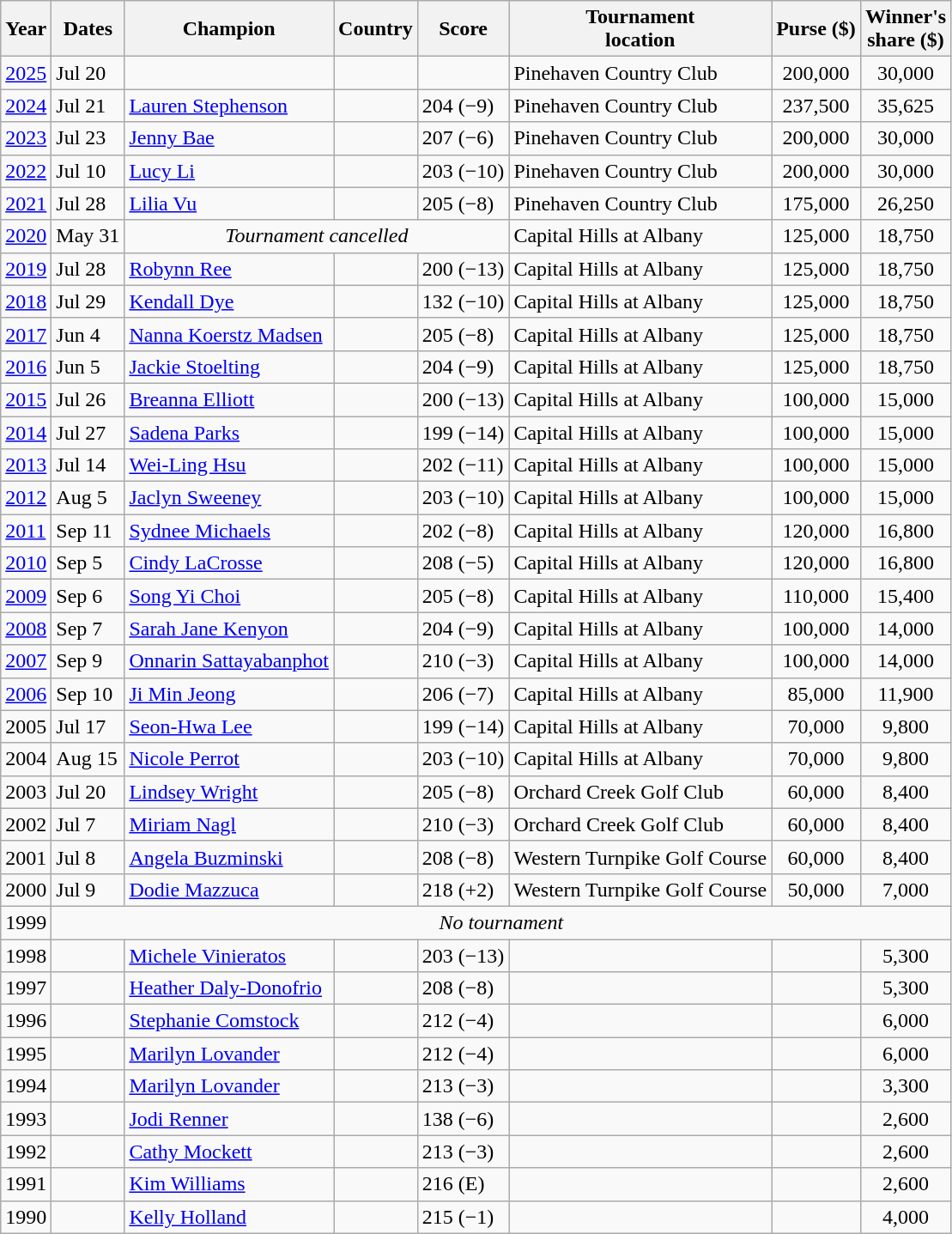<table class="wikitable">
<tr>
<th>Year</th>
<th>Dates</th>
<th>Champion</th>
<th>Country</th>
<th>Score</th>
<th>Tournament<br>location</th>
<th>Purse ($)</th>
<th>Winner's<br>share ($)</th>
</tr>
<tr>
<td><a href='#'>2025</a></td>
<td>Jul 20</td>
<td></td>
<td></td>
<td></td>
<td>Pinehaven Country Club</td>
<td align=center>200,000</td>
<td align=center>30,000</td>
</tr>
<tr>
<td><a href='#'>2024</a></td>
<td>Jul 21</td>
<td><a href='#'>Lauren Stephenson</a></td>
<td></td>
<td>204 (−9)</td>
<td>Pinehaven Country Club</td>
<td align=center>237,500</td>
<td align=center>35,625</td>
</tr>
<tr>
<td><a href='#'>2023</a></td>
<td>Jul 23</td>
<td><a href='#'>Jenny Bae</a></td>
<td></td>
<td>207 (−6)</td>
<td>Pinehaven Country Club</td>
<td align=center>200,000</td>
<td align=center>30,000</td>
</tr>
<tr>
<td><a href='#'>2022</a></td>
<td>Jul 10</td>
<td><a href='#'>Lucy Li</a></td>
<td></td>
<td>203 (−10)</td>
<td>Pinehaven Country Club</td>
<td align=center>200,000</td>
<td align=center>30,000</td>
</tr>
<tr>
<td><a href='#'>2021</a></td>
<td>Jul 28</td>
<td><a href='#'>Lilia Vu</a></td>
<td></td>
<td>205 (−8)</td>
<td>Pinehaven Country Club</td>
<td align=center>175,000</td>
<td align=center>26,250</td>
</tr>
<tr>
<td><a href='#'>2020</a></td>
<td>May 31</td>
<td colspan=3 align=center><em>Tournament cancelled</em></td>
<td>Capital Hills at Albany</td>
<td align=center>125,000</td>
<td align=center>18,750</td>
</tr>
<tr>
<td><a href='#'>2019</a></td>
<td>Jul 28</td>
<td><a href='#'>Robynn Ree</a></td>
<td></td>
<td>200 (−13)</td>
<td>Capital Hills at Albany</td>
<td align=center>125,000</td>
<td align=center>18,750</td>
</tr>
<tr>
<td><a href='#'>2018</a></td>
<td>Jul 29</td>
<td><a href='#'>Kendall Dye</a></td>
<td></td>
<td>132 (−10)</td>
<td>Capital Hills at Albany</td>
<td align=center>125,000</td>
<td align=center>18,750</td>
</tr>
<tr>
<td><a href='#'>2017</a></td>
<td>Jun 4</td>
<td><a href='#'>Nanna Koerstz Madsen</a></td>
<td></td>
<td>205 (−8)</td>
<td>Capital Hills at Albany</td>
<td align=center>125,000</td>
<td align=center>18,750</td>
</tr>
<tr>
<td><a href='#'>2016</a></td>
<td>Jun 5</td>
<td><a href='#'>Jackie Stoelting</a></td>
<td></td>
<td>204 (−9)</td>
<td>Capital Hills at Albany</td>
<td align=center>125,000</td>
<td align=center>18,750</td>
</tr>
<tr>
<td><a href='#'>2015</a></td>
<td>Jul 26</td>
<td><a href='#'>Breanna Elliott</a></td>
<td></td>
<td>200 (−13)</td>
<td>Capital Hills at Albany</td>
<td align=center>100,000</td>
<td align=center>15,000</td>
</tr>
<tr>
<td><a href='#'>2014</a></td>
<td>Jul 27</td>
<td><a href='#'>Sadena Parks</a></td>
<td></td>
<td>199 (−14)</td>
<td>Capital Hills at Albany</td>
<td align=center>100,000</td>
<td align=center>15,000</td>
</tr>
<tr>
<td><a href='#'>2013</a></td>
<td>Jul 14</td>
<td><a href='#'>Wei-Ling Hsu</a></td>
<td></td>
<td>202 (−11)</td>
<td>Capital Hills at Albany</td>
<td align=center>100,000</td>
<td align=center>15,000</td>
</tr>
<tr>
<td><a href='#'>2012</a></td>
<td>Aug 5</td>
<td><a href='#'>Jaclyn Sweeney</a></td>
<td></td>
<td>203 (−10)</td>
<td>Capital Hills at Albany</td>
<td align=center>100,000</td>
<td align=center>15,000</td>
</tr>
<tr>
<td><a href='#'>2011</a></td>
<td>Sep 11</td>
<td><a href='#'>Sydnee Michaels</a></td>
<td></td>
<td>202 (−8)</td>
<td>Capital Hills at Albany</td>
<td align=center>120,000</td>
<td align=center>16,800</td>
</tr>
<tr>
<td><a href='#'>2010</a></td>
<td>Sep 5</td>
<td><a href='#'>Cindy LaCrosse</a></td>
<td></td>
<td>208 (−5)</td>
<td>Capital Hills at Albany</td>
<td align=center>120,000</td>
<td align=center>16,800</td>
</tr>
<tr>
<td><a href='#'>2009</a></td>
<td>Sep 6</td>
<td><a href='#'>Song Yi Choi</a></td>
<td></td>
<td>205 (−8)</td>
<td>Capital Hills at Albany</td>
<td align=center>110,000</td>
<td align=center>15,400</td>
</tr>
<tr>
<td><a href='#'>2008</a></td>
<td>Sep 7</td>
<td><a href='#'>Sarah Jane Kenyon</a></td>
<td></td>
<td>204 (−9)</td>
<td>Capital Hills at Albany</td>
<td align=center>100,000</td>
<td align=center>14,000</td>
</tr>
<tr>
<td><a href='#'>2007</a></td>
<td>Sep 9</td>
<td><a href='#'>Onnarin Sattayabanphot </a></td>
<td></td>
<td>210 (−3)</td>
<td>Capital Hills at Albany</td>
<td align=center>100,000</td>
<td align=center>14,000</td>
</tr>
<tr>
<td><a href='#'>2006</a></td>
<td>Sep 10</td>
<td><a href='#'>Ji Min Jeong</a></td>
<td></td>
<td>206 (−7)</td>
<td>Capital Hills at Albany</td>
<td align=center>85,000</td>
<td align=center>11,900</td>
</tr>
<tr>
<td>2005</td>
<td>Jul 17</td>
<td><a href='#'>Seon-Hwa Lee</a></td>
<td></td>
<td>199 (−14)</td>
<td>Capital Hills at Albany</td>
<td align=center>70,000</td>
<td align=center>9,800</td>
</tr>
<tr>
<td>2004</td>
<td>Aug 15</td>
<td><a href='#'>Nicole Perrot</a></td>
<td></td>
<td>203 (−10)</td>
<td>Capital Hills at Albany</td>
<td align=center>70,000</td>
<td align=center>9,800</td>
</tr>
<tr>
<td>2003</td>
<td>Jul 20</td>
<td><a href='#'>Lindsey Wright</a></td>
<td></td>
<td>205 (−8)</td>
<td>Orchard Creek Golf Club</td>
<td align=center>60,000</td>
<td align=center>8,400</td>
</tr>
<tr>
<td>2002</td>
<td>Jul 7</td>
<td><a href='#'>Miriam Nagl</a></td>
<td></td>
<td>210 (−3)</td>
<td>Orchard Creek Golf Club</td>
<td align=center>60,000</td>
<td align=center>8,400</td>
</tr>
<tr>
<td>2001</td>
<td>Jul 8</td>
<td><a href='#'>Angela Buzminski</a></td>
<td></td>
<td>208 (−8)</td>
<td>Western Turnpike Golf Course</td>
<td align=center>60,000</td>
<td align=center>8,400</td>
</tr>
<tr>
<td>2000</td>
<td>Jul 9</td>
<td><a href='#'>Dodie Mazzuca</a></td>
<td></td>
<td>218 (+2)</td>
<td>Western Turnpike Golf Course</td>
<td align=center>50,000</td>
<td align=center>7,000</td>
</tr>
<tr>
<td>1999</td>
<td colspan=7 align=center><em>No tournament</em></td>
</tr>
<tr>
<td>1998</td>
<td></td>
<td><a href='#'>Michele Vinieratos</a></td>
<td></td>
<td>203 (−13)</td>
<td></td>
<td align=center></td>
<td align=center>5,300</td>
</tr>
<tr>
<td>1997</td>
<td></td>
<td><a href='#'>Heather Daly-Donofrio</a></td>
<td></td>
<td>208 (−8)</td>
<td></td>
<td align=center></td>
<td align=center>5,300</td>
</tr>
<tr>
<td>1996</td>
<td></td>
<td><a href='#'>Stephanie Comstock</a></td>
<td></td>
<td>212 (−4)</td>
<td></td>
<td align=center></td>
<td align=center>6,000</td>
</tr>
<tr>
<td>1995</td>
<td></td>
<td><a href='#'>Marilyn Lovander</a></td>
<td></td>
<td>212 (−4)</td>
<td></td>
<td align=center></td>
<td align=center>6,000</td>
</tr>
<tr>
<td>1994</td>
<td></td>
<td><a href='#'>Marilyn Lovander</a></td>
<td></td>
<td>213 (−3)</td>
<td></td>
<td align=center></td>
<td align=center>3,300</td>
</tr>
<tr>
<td>1993</td>
<td></td>
<td><a href='#'>Jodi Renner</a></td>
<td></td>
<td>138 (−6)</td>
<td></td>
<td align=center></td>
<td align=center>2,600</td>
</tr>
<tr>
<td>1992</td>
<td></td>
<td><a href='#'>Cathy Mockett</a></td>
<td></td>
<td>213 (−3)</td>
<td></td>
<td align=center></td>
<td align=center>2,600</td>
</tr>
<tr>
<td>1991</td>
<td></td>
<td><a href='#'>Kim Williams</a></td>
<td></td>
<td>216 (E)</td>
<td></td>
<td align=center></td>
<td align=center>2,600</td>
</tr>
<tr>
<td>1990</td>
<td></td>
<td><a href='#'>Kelly Holland</a></td>
<td></td>
<td>215 (−1)</td>
<td></td>
<td align=center></td>
<td align=center>4,000</td>
</tr>
</table>
